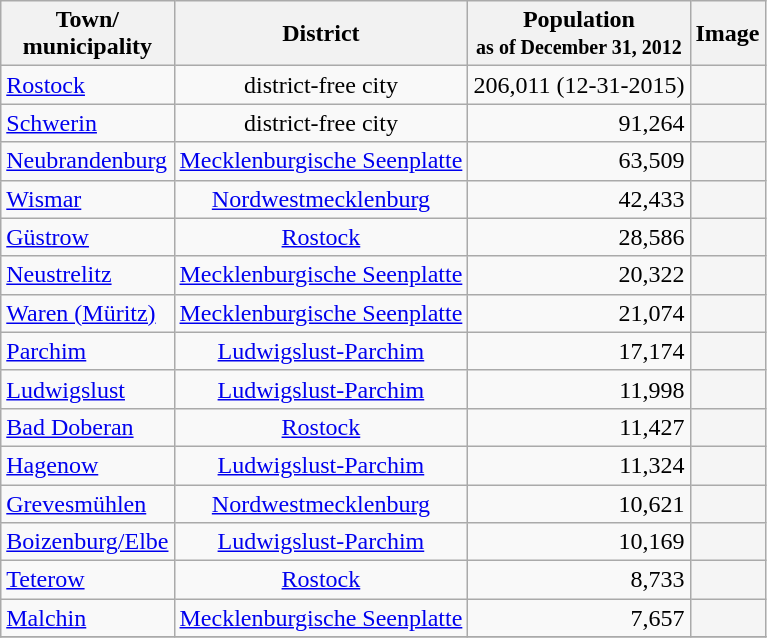<table class="wikitable sortable">
<tr>
<th>Town/<br>municipality</th>
<th>District</th>
<th>Population<br><small>as of December 31, 2012</small></th>
<th>Image</th>
</tr>
<tr>
<td><a href='#'>Rostock</a></td>
<td align="center">district-free city</td>
<td align="right">206,011 (12-31-2015)</td>
<td style="background:#F5F5F5;" align="center"></td>
</tr>
<tr>
<td><a href='#'>Schwerin</a></td>
<td align="center">district-free city</td>
<td align="right">91,264</td>
<td style="background:#F5F5F5;" align="center"></td>
</tr>
<tr>
<td><a href='#'>Neubrandenburg</a></td>
<td align="center"><a href='#'>Mecklenburgische Seenplatte</a></td>
<td align="right">63,509</td>
<td style="background:#F5F5F5;" align="center"></td>
</tr>
<tr>
<td><a href='#'>Wismar</a></td>
<td align="center"><a href='#'>Nordwestmecklenburg</a></td>
<td align="right">42,433</td>
<td style="background:#F5F5F5;" align="center"></td>
</tr>
<tr>
<td><a href='#'>Güstrow</a></td>
<td align="center"><a href='#'>Rostock</a></td>
<td align="right">28,586</td>
<td style="background:#F5F5F5;" align="center"></td>
</tr>
<tr>
<td><a href='#'>Neustrelitz</a></td>
<td align="center"><a href='#'>Mecklenburgische Seenplatte</a></td>
<td align="right">20,322</td>
<td style="background:#F5F5F5;" align="center"></td>
</tr>
<tr>
<td><a href='#'>Waren (Müritz)</a></td>
<td align="center"><a href='#'>Mecklenburgische Seenplatte</a></td>
<td align="right">21,074</td>
<td style="background:#F5F5F5;" align="center"></td>
</tr>
<tr>
<td><a href='#'>Parchim</a></td>
<td align="center"><a href='#'>Ludwigslust-Parchim</a></td>
<td align="right">17,174</td>
<td style="background:#F5F5F5;" align="center"></td>
</tr>
<tr>
<td><a href='#'>Ludwigslust</a></td>
<td align="center"><a href='#'>Ludwigslust-Parchim</a></td>
<td align="right">11,998</td>
<td style="background:#F5F5F5;" align="center"></td>
</tr>
<tr>
<td><a href='#'>Bad Doberan</a></td>
<td align="center"><a href='#'>Rostock</a></td>
<td align="right">11,427</td>
<td style="background:#F5F5F5;" align="center"></td>
</tr>
<tr>
<td><a href='#'>Hagenow</a></td>
<td align="center"><a href='#'>Ludwigslust-Parchim</a></td>
<td align="right">11,324</td>
<td style="background:#F5F5F5;" align="center"></td>
</tr>
<tr>
<td><a href='#'>Grevesmühlen</a></td>
<td align="center"><a href='#'>Nordwestmecklenburg</a></td>
<td align="right">10,621</td>
<td style="background:#F5F5F5;" align="center"></td>
</tr>
<tr>
<td><a href='#'>Boizenburg/Elbe</a></td>
<td align="center"><a href='#'>Ludwigslust-Parchim</a></td>
<td align="right">10,169</td>
<td style="background:#F5F5F5;" align="center"></td>
</tr>
<tr>
<td><a href='#'>Teterow</a></td>
<td align="center"><a href='#'>Rostock</a></td>
<td align="right">8,733</td>
<td style="background:#F5F5F5;" align="center"></td>
</tr>
<tr>
<td><a href='#'>Malchin</a></td>
<td align="center"><a href='#'>Mecklenburgische Seenplatte</a></td>
<td align="right">7,657</td>
<td style="background:#F5F5F5;" align="center"></td>
</tr>
<tr>
</tr>
</table>
